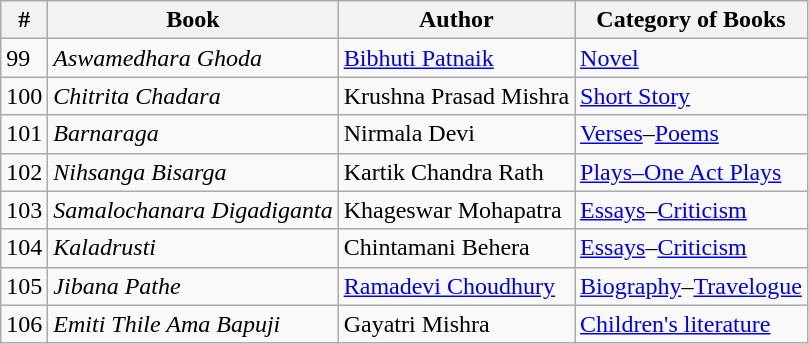<table class="wikitable">
<tr>
<th>#</th>
<th>Book</th>
<th>Author</th>
<th>Category of Books</th>
</tr>
<tr>
<td>99</td>
<td><em>Aswamedhara Ghoda</em></td>
<td><a href='#'>Bibhuti Patnaik</a></td>
<td><a href='#'>Novel</a></td>
</tr>
<tr>
<td>100</td>
<td><em>Chitrita Chadara</em></td>
<td>Krushna Prasad Mishra</td>
<td><a href='#'>Short Story</a></td>
</tr>
<tr>
<td>101</td>
<td><em>Barnaraga</em></td>
<td>Nirmala Devi</td>
<td><a href='#'>Verses</a>–<a href='#'>Poems</a></td>
</tr>
<tr>
<td>102</td>
<td><em>Nihsanga Bisarga</em></td>
<td>Kartik Chandra Rath</td>
<td><a href='#'>Plays–One Act Plays</a></td>
</tr>
<tr>
<td>103</td>
<td><em>Samalochanara Digadiganta</em></td>
<td>Khageswar Mohapatra</td>
<td><a href='#'>Essays</a>–<a href='#'>Criticism</a></td>
</tr>
<tr>
<td>104</td>
<td><em>Kaladrusti</em></td>
<td>Chintamani Behera</td>
<td><a href='#'>Essays</a>–<a href='#'>Criticism</a></td>
</tr>
<tr>
<td>105</td>
<td><em>Jibana Pathe</em></td>
<td><a href='#'>Ramadevi Choudhury</a></td>
<td><a href='#'>Biography</a>–<a href='#'>Travelogue</a></td>
</tr>
<tr>
<td>106</td>
<td><em>Emiti Thile Ama Bapuji</em></td>
<td>Gayatri Mishra</td>
<td><a href='#'>Children's literature</a></td>
</tr>
</table>
